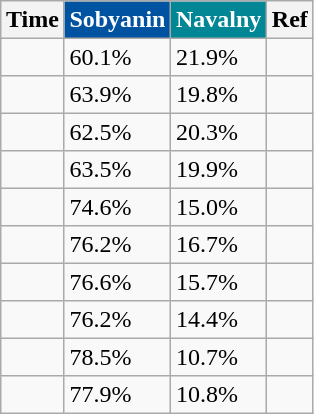<table class="sortable collapsible" cellpadding=3 rules=all style="background:#f9f9f9; border:1px #aaa solid">
<tr style="background:#f3f3f3;">
<th>Time</th>
<th style="color:#fff; background: #0053A0">Sobyanin</th>
<th style="color:#fff; background: #008695">Navalny</th>
<th scope="col" class="unsortable">Ref</th>
</tr>
<tr>
<td></td>
<td>60.1%</td>
<td>21.9%</td>
<td></td>
</tr>
<tr>
<td></td>
<td>63.9%</td>
<td>19.8%</td>
<td></td>
</tr>
<tr>
<td></td>
<td>62.5%</td>
<td>20.3%</td>
<td></td>
</tr>
<tr>
<td></td>
<td>63.5%</td>
<td>19.9%</td>
<td></td>
</tr>
<tr>
<td></td>
<td>74.6%</td>
<td>15.0%</td>
<td></td>
</tr>
<tr>
<td></td>
<td>76.2%</td>
<td>16.7%</td>
<td></td>
</tr>
<tr>
<td></td>
<td>76.6%</td>
<td>15.7%</td>
<td></td>
</tr>
<tr>
<td></td>
<td>76.2%</td>
<td>14.4%</td>
<td></td>
</tr>
<tr>
<td></td>
<td>78.5%</td>
<td>10.7%</td>
<td></td>
</tr>
<tr>
<td></td>
<td>77.9%</td>
<td>10.8%</td>
<td></td>
</tr>
</table>
